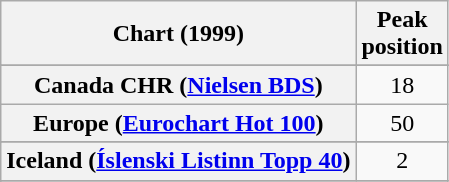<table class="wikitable sortable plainrowheaders" style="text-align:center">
<tr>
<th>Chart (1999)</th>
<th>Peak<br>position</th>
</tr>
<tr>
</tr>
<tr>
</tr>
<tr>
</tr>
<tr>
</tr>
<tr>
<th scope="row">Canada CHR (<a href='#'>Nielsen BDS</a>)</th>
<td>18</td>
</tr>
<tr>
<th scope="row">Europe (<a href='#'>Eurochart Hot 100</a>)</th>
<td>50</td>
</tr>
<tr>
</tr>
<tr>
<th scope="row">Iceland (<a href='#'>Íslenski Listinn Topp 40</a>)</th>
<td>2</td>
</tr>
<tr>
</tr>
<tr>
</tr>
<tr>
</tr>
<tr>
</tr>
<tr>
</tr>
<tr>
</tr>
<tr>
</tr>
</table>
